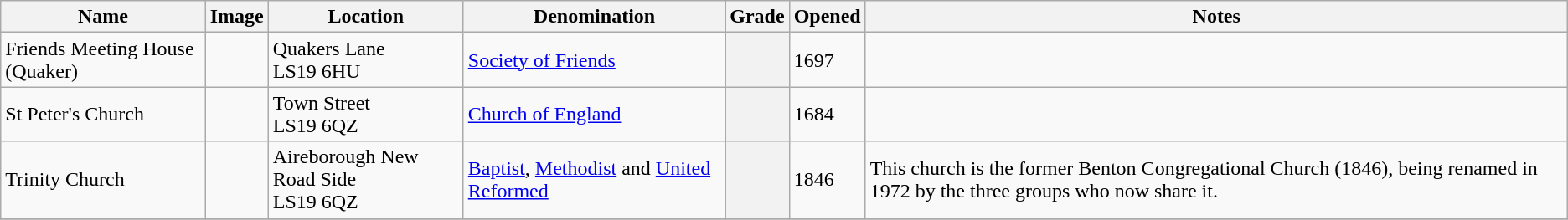<table class="wikitable sortable">
<tr>
<th>Name</th>
<th class="unsortable">Image</th>
<th>Location</th>
<th>Denomination</th>
<th>Grade</th>
<th>Opened</th>
<th class="unsortable">Notes</th>
</tr>
<tr>
<td>Friends Meeting House (Quaker)</td>
<td></td>
<td>Quakers Lane<br>LS19 6HU</td>
<td><a href='#'>Society of Friends</a></td>
<th></th>
<td>1697</td>
<td></td>
</tr>
<tr>
<td>St Peter's Church</td>
<td></td>
<td>Town Street<br>LS19 6QZ</td>
<td><a href='#'>Church of England</a></td>
<th></th>
<td>1684</td>
<td></td>
</tr>
<tr>
<td>Trinity Church</td>
<td></td>
<td>Aireborough New Road Side<br>LS19 6QZ</td>
<td><a href='#'>Baptist</a>, <a href='#'>Methodist</a> and <a href='#'>United Reformed</a></td>
<th></th>
<td>1846</td>
<td>This church is the former Benton Congregational Church (1846), being renamed in 1972 by the three groups who now share it.</td>
</tr>
<tr>
</tr>
</table>
